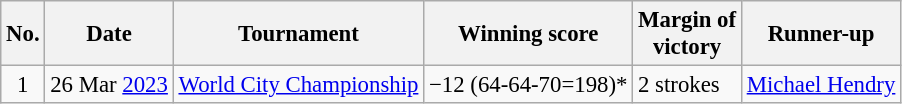<table class="wikitable" style="font-size:95%;">
<tr>
<th>No.</th>
<th>Date</th>
<th>Tournament</th>
<th>Winning score</th>
<th>Margin of<br>victory</th>
<th>Runner-up</th>
</tr>
<tr>
<td align=center>1</td>
<td align=right>26 Mar <a href='#'>2023</a></td>
<td><a href='#'>World City Championship</a></td>
<td>−12 (64-64-70=198)*</td>
<td>2 strokes</td>
<td> <a href='#'>Michael Hendry</a></td>
</tr>
</table>
